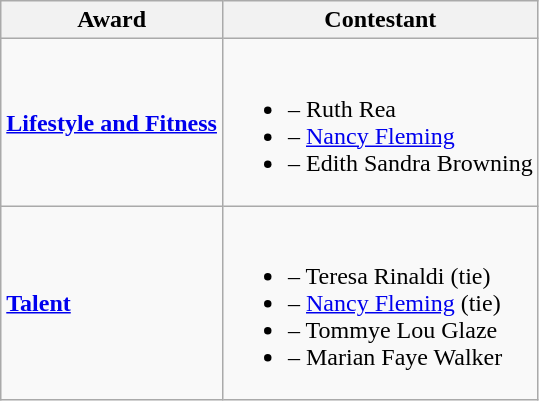<table class="wikitable">
<tr>
<th>Award</th>
<th>Contestant</th>
</tr>
<tr>
<td><strong><a href='#'>Lifestyle and Fitness</a></strong></td>
<td><br><ul><li> – Ruth Rea</li><li> – <a href='#'>Nancy Fleming</a></li><li> – Edith Sandra Browning</li></ul></td>
</tr>
<tr>
<td><strong><a href='#'>Talent</a></strong></td>
<td><br><ul><li> – Teresa Rinaldi (tie)</li><li> – <a href='#'>Nancy Fleming</a> (tie)</li><li> – Tommye Lou Glaze</li><li> – Marian Faye Walker</li></ul></td>
</tr>
</table>
